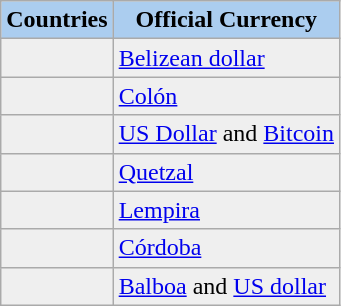<table class="wikitable sortable" align="center">
<tr>
<th style="background: #ABCDEF;">Countries<br></th>
<th style="background: #ABCDEF;">Official Currency</th>
</tr>
<tr bgcolor="#EFEFEF">
<td style="text-align:left;"></td>
<td><a href='#'>Belizean dollar</a></td>
</tr>
<tr bgcolor="#EFEFEF">
<td style="text-align:left;"></td>
<td><a href='#'>Colón</a></td>
</tr>
<tr bgcolor="#EFEFEF">
<td style="text-align:left;"></td>
<td><a href='#'>US Dollar</a> and <a href='#'>Bitcoin</a></td>
</tr>
<tr bgcolor="#EFEFEF">
<td style="text-align:left;"></td>
<td><a href='#'>Quetzal</a></td>
</tr>
<tr bgcolor="#EFEFEF">
<td style="text-align:left;"></td>
<td><a href='#'>Lempira</a></td>
</tr>
<tr bgcolor="#EFEFEF">
<td style="text-align:left;"></td>
<td><a href='#'>Córdoba</a></td>
</tr>
<tr bgcolor="#EFEFEF">
<td style="text-align:left;"></td>
<td><a href='#'>Balboa</a> and <a href='#'>US dollar</a></td>
</tr>
</table>
